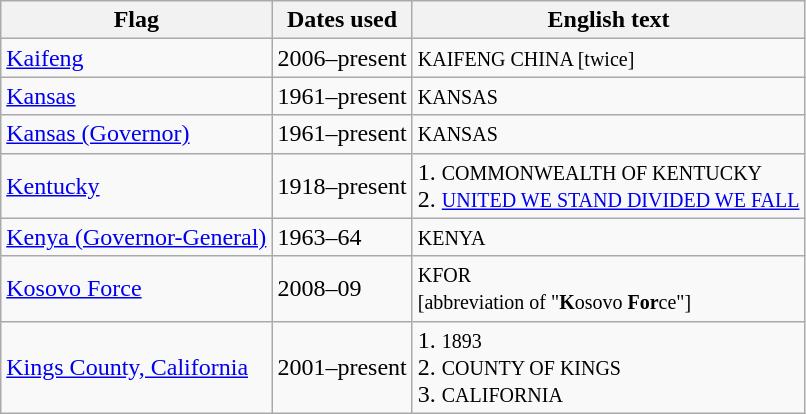<table class="wikitable sortable">
<tr>
<th>Flag</th>
<th>Dates used</th>
<th>English text</th>
</tr>
<tr>
<td> <a href='#'>Kaifeng</a></td>
<td>2006–present</td>
<td><small>KAIFENG CHINA [twice]</small></td>
</tr>
<tr>
<td> <a href='#'>Kansas</a></td>
<td>1961–present</td>
<td><small>KANSAS</small></td>
</tr>
<tr>
<td> <a href='#'>Kansas (Governor)</a></td>
<td>1961–present</td>
<td><small>KANSAS</small></td>
</tr>
<tr>
<td> <a href='#'>Kentucky</a></td>
<td>1918–present</td>
<td>1. <small>COMMONWEALTH OF KENTUCKY</small><br>2. <small><a href='#'>UNITED WE STAND DIVIDED WE FALL</a></small></td>
</tr>
<tr>
<td> <a href='#'>Kenya (Governor-General)</a></td>
<td>1963–64</td>
<td><small>KENYA</small></td>
</tr>
<tr>
<td> <a href='#'>Kosovo Force</a></td>
<td>2008–09</td>
<td><small>KFOR</small><br><small>[abbreviation of "<strong>K</strong>osovo <strong>For</strong>ce"]</small></td>
</tr>
<tr>
<td> <a href='#'>Kings County, California</a></td>
<td>2001–present</td>
<td>1. <small>1893</small><br>2. <small>COUNTY OF KINGS</small><br>3. <small>CALIFORNIA</small></td>
</tr>
</table>
